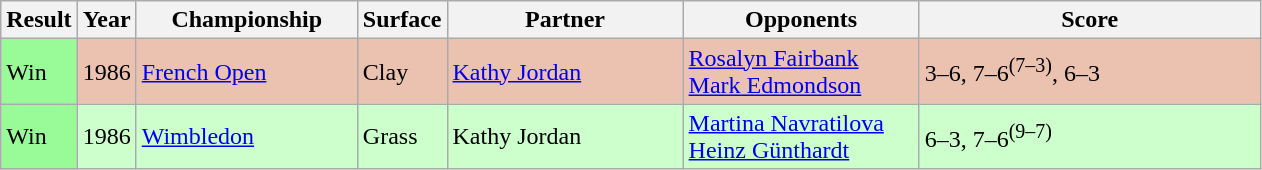<table class="sortable wikitable">
<tr>
<th style="width:40px">Result</th>
<th style="width:30px">Year</th>
<th style="width:140px">Championship</th>
<th style="width:50px">Surface</th>
<th style="width:150px">Partner</th>
<th style="width:150px">Opponents</th>
<th style="width:220px" class="unsortable">Score</th>
</tr>
<tr bgcolor="#EBC2AF">
<td style="background:#98fb98;">Win</td>
<td>1986</td>
<td><a href='#'>French Open</a></td>
<td>Clay</td>
<td> <a href='#'>Kathy Jordan</a></td>
<td> <a href='#'>Rosalyn Fairbank</a><br> <a href='#'>Mark Edmondson</a></td>
<td>3–6, 7–6<sup>(7–3)</sup>, 6–3</td>
</tr>
<tr style="background:#cfc;">
<td style="background:#98fb98;">Win</td>
<td>1986</td>
<td><a href='#'>Wimbledon</a></td>
<td>Grass</td>
<td> Kathy Jordan</td>
<td> <a href='#'>Martina Navratilova</a><br> <a href='#'>Heinz Günthardt</a></td>
<td>6–3, 7–6<sup>(9–7)</sup></td>
</tr>
</table>
